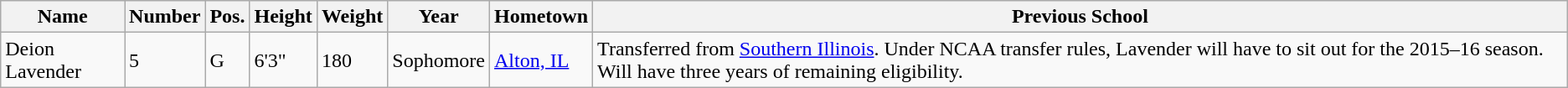<table class="wikitable sortable" border="1">
<tr>
<th>Name</th>
<th>Number</th>
<th>Pos.</th>
<th>Height</th>
<th>Weight</th>
<th>Year</th>
<th>Hometown</th>
<th class="unsortable">Previous School</th>
</tr>
<tr>
<td>Deion Lavender</td>
<td>5</td>
<td>G</td>
<td>6'3"</td>
<td>180</td>
<td>Sophomore</td>
<td><a href='#'>Alton, IL</a></td>
<td>Transferred from <a href='#'>Southern Illinois</a>. Under NCAA transfer rules, Lavender will have to sit out for the 2015–16 season. Will have three years of remaining eligibility.</td>
</tr>
</table>
